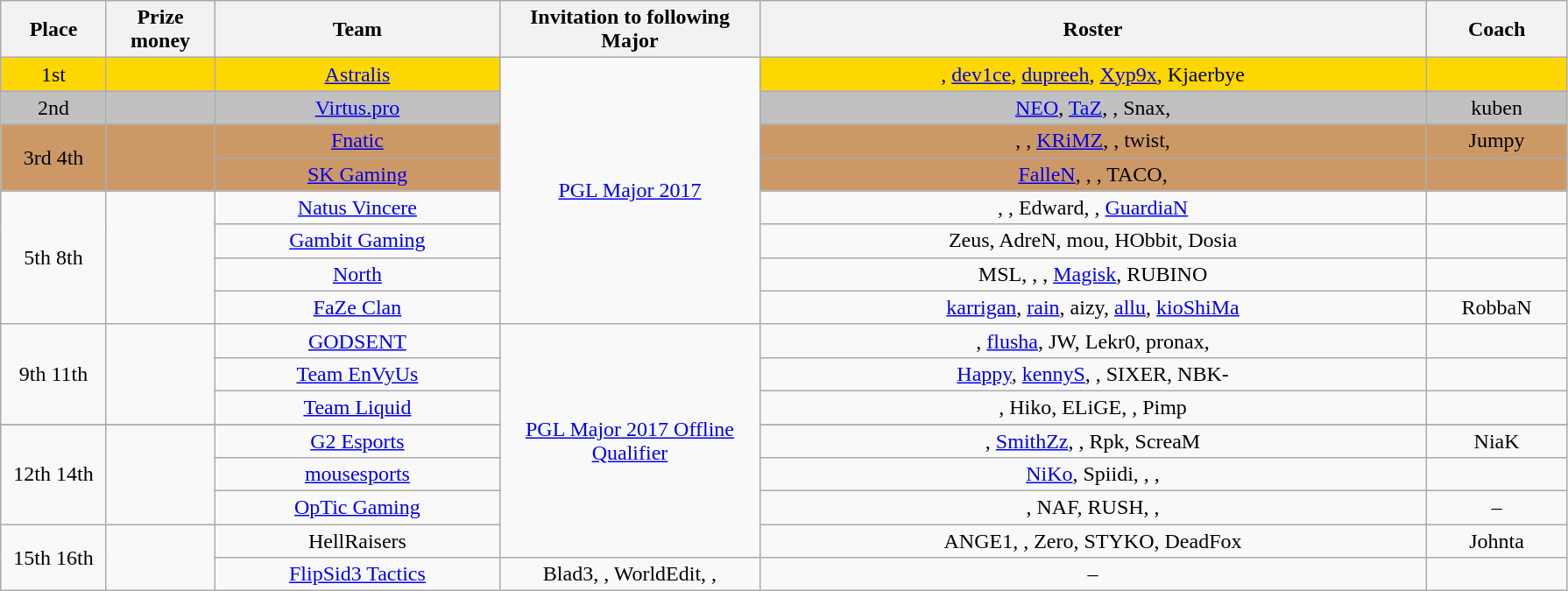<table class="wikitable" style="text-align:center">
<tr>
<th width="73px">Place</th>
<th width="75">Prize money</th>
<th width="210">Team</th>
<th width="190px">Invitation to following Major</th>
<th width="500px">Roster</th>
<th width="100">Coach</th>
</tr>
<tr>
<td style="text-align:center; background:gold;">1st</td>
<td style="text-align:center; background:gold;"></td>
<td style="text-align:center; background:gold;"><a href='#'>Astralis</a></td>
<td rowspan="8"><a href='#'>PGL Major 2017</a></td>
<td style="text-align:center; background:gold;">,  <a href='#'>dev1ce</a>,  <a href='#'>dupreeh</a>,  <a href='#'>Xyp9x</a>,  Kjaerbye</td>
<td style="text-align:center; background:gold;"></td>
</tr>
<tr>
<td style="text-align:center; background:silver;">2nd</td>
<td style="text-align:center; background:silver;"></td>
<td style="text-align:center; background:silver;"><a href='#'>Virtus.pro</a></td>
<td style="text-align:center; background:silver;"><a href='#'>NEO</a>,  <a href='#'>TaZ</a>,  ,  Snax,  </td>
<td style="text-align:center; background:silver;">kuben</td>
</tr>
<tr>
<td style="text-align:center; background:#c96;" rowspan="2">3rd  4th</td>
<td style="text-align:center; background:#c96;" rowspan="2"></td>
<td style="text-align:center; background:#c96;"><a href='#'>Fnatic</a></td>
<td style="text-align:center; background:#c96;">,  ,  <a href='#'>KRiMZ</a>,  ,  twist,</td>
<td style="text-align:center; background:#c96;">Jumpy</td>
</tr>
<tr>
<td style="text-align:center; background:#c96;"><a href='#'>SK Gaming</a></td>
<td style="text-align:center; background:#c96;"><a href='#'>FalleN</a>,  ,  ,  TACO,  </td>
<td style="text-align:center; background:#c96;"></td>
</tr>
<tr>
<td rowspan="4">5th  8th</td>
<td rowspan="4"></td>
<td><a href='#'>Natus Vincere</a></td>
<td>,  ,  Edward,  ,  <a href='#'>GuardiaN</a></td>
<td></td>
</tr>
<tr>
<td><a href='#'>Gambit Gaming</a></td>
<td>Zeus,  AdreN,  mou,  HObbit,  Dosia</td>
<td></td>
</tr>
<tr>
<td><a href='#'>North</a></td>
<td>MSL,  ,  ,  <a href='#'>Magisk</a>,  RUBINO</td>
<td></td>
</tr>
<tr>
<td><a href='#'>FaZe Clan</a></td>
<td><a href='#'>karrigan</a>,  <a href='#'>rain</a>,  aizy,  <a href='#'>allu</a>,  <a href='#'>kioShiMa</a></td>
<td>RobbaN</td>
</tr>
<tr>
<td rowspan="3">9th  11th</td>
<td rowspan="3"></td>
<td><a href='#'>GODSENT</a></td>
<td rowspan="8"><a href='#'>PGL Major 2017 Offline Qualifier</a></td>
<td>,  <a href='#'>flusha</a>,  JW,  Lekr0,  pronax,  </td>
<td></td>
</tr>
<tr>
<td><a href='#'>Team EnVyUs</a></td>
<td><a href='#'>Happy</a>,  <a href='#'>kennyS</a>,  ,  SIXER,  NBK-</td>
<td></td>
</tr>
<tr>
<td><a href='#'>Team Liquid</a></td>
<td>,  Hiko,  ELiGE,  ,  Pimp</td>
<td></td>
</tr>
<tr>
</tr>
<tr>
<td rowspan="3">12th  14th</td>
<td rowspan="3"></td>
<td><a href='#'>G2 Esports</a></td>
<td>,  <a href='#'>SmithZz</a>,  ,  Rpk, ScreaM</td>
<td>NiaK</td>
</tr>
<tr>
<td><a href='#'>mousesports</a></td>
<td><a href='#'>NiKo</a>,  Spiidi,  , , </td>
<td></td>
</tr>
<tr>
<td><a href='#'>OpTic Gaming</a></td>
<td>, NAF,  RUSH,  , </td>
<td>–</td>
</tr>
<tr>
<td rowspan="2">15th  16th</td>
<td rowspan="2"></td>
<td>HellRaisers</td>
<td>ANGE1,  ,  Zero,  STYKO, DeadFox</td>
<td>Johnta</td>
</tr>
<tr>
<td><a href='#'>FlipSid3 Tactics</a></td>
<td>Blad3,  ,  WorldEdit,  ,  </td>
<td>–</td>
</tr>
</table>
